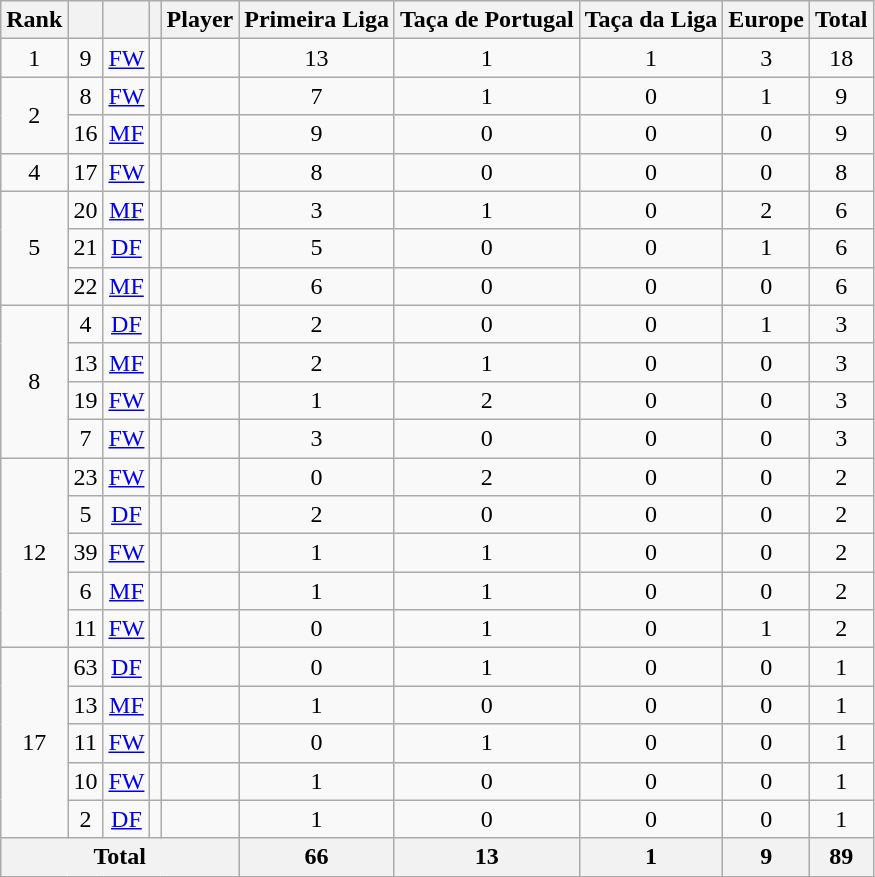<table class="wikitable sortable" style="text-align:center;">
<tr>
<th>Rank</th>
<th></th>
<th></th>
<th></th>
<th>Player</th>
<th>Primeira Liga</th>
<th>Taça de Portugal</th>
<th>Taça da Liga</th>
<th>Europe</th>
<th>Total</th>
</tr>
<tr>
<td> 1</td>
<td>9</td>
<td><a href='#'>FW</a></td>
<td></td>
<td align=left></td>
<td>13</td>
<td>1</td>
<td>1</td>
<td>3</td>
<td>18</td>
</tr>
<tr>
<td rowspan=2> 2</td>
<td>8</td>
<td><a href='#'>FW</a></td>
<td></td>
<td align=left></td>
<td>7</td>
<td>1</td>
<td>0</td>
<td>1</td>
<td>9</td>
</tr>
<tr>
<td>16</td>
<td><a href='#'>MF</a></td>
<td></td>
<td align=left></td>
<td>9</td>
<td>0</td>
<td>0</td>
<td>0</td>
<td>9</td>
</tr>
<tr>
<td> 4</td>
<td>17</td>
<td><a href='#'>FW</a></td>
<td></td>
<td align=left></td>
<td>8</td>
<td>0</td>
<td>0</td>
<td>0</td>
<td>8</td>
</tr>
<tr>
<td rowspan=3> 5</td>
<td>20</td>
<td><a href='#'>MF</a></td>
<td></td>
<td align=left></td>
<td>3</td>
<td>1</td>
<td>0</td>
<td>2</td>
<td>6</td>
</tr>
<tr>
<td>21</td>
<td><a href='#'>DF</a></td>
<td></td>
<td align=left></td>
<td>5</td>
<td>0</td>
<td>0</td>
<td>1</td>
<td>6</td>
</tr>
<tr>
<td>22</td>
<td><a href='#'>MF</a></td>
<td></td>
<td align=left></td>
<td>6</td>
<td>0</td>
<td>0</td>
<td>0</td>
<td>6</td>
</tr>
<tr>
<td rowspan=4> 8</td>
<td>4</td>
<td><a href='#'>DF</a></td>
<td></td>
<td align=left></td>
<td>2</td>
<td>0</td>
<td>0</td>
<td>1</td>
<td>3</td>
</tr>
<tr>
<td>13</td>
<td><a href='#'>MF</a></td>
<td></td>
<td align=left></td>
<td>2</td>
<td>1</td>
<td>0</td>
<td>0</td>
<td>3</td>
</tr>
<tr>
<td>19</td>
<td><a href='#'>FW</a></td>
<td></td>
<td align=left></td>
<td>1</td>
<td>2</td>
<td>0</td>
<td>0</td>
<td>3</td>
</tr>
<tr>
<td>7</td>
<td><a href='#'>FW</a></td>
<td></td>
<td align=left></td>
<td>3</td>
<td>0</td>
<td>0</td>
<td>0</td>
<td>3</td>
</tr>
<tr>
<td rowspan=5> 12</td>
<td>23</td>
<td><a href='#'>FW</a></td>
<td></td>
<td align=left></td>
<td>0</td>
<td>2</td>
<td>0</td>
<td>0</td>
<td>2</td>
</tr>
<tr>
<td>5</td>
<td><a href='#'>DF</a></td>
<td></td>
<td align=left></td>
<td>2</td>
<td>0</td>
<td>0</td>
<td>0</td>
<td>2</td>
</tr>
<tr>
<td>39</td>
<td><a href='#'>FW</a></td>
<td></td>
<td align=left></td>
<td>1</td>
<td>1</td>
<td>0</td>
<td>0</td>
<td>2</td>
</tr>
<tr>
<td>6</td>
<td><a href='#'>MF</a></td>
<td></td>
<td align=left></td>
<td>1</td>
<td>1</td>
<td>0</td>
<td>0</td>
<td>2</td>
</tr>
<tr>
<td>11</td>
<td><a href='#'>FW</a></td>
<td></td>
<td align=left></td>
<td>0</td>
<td>1</td>
<td>0</td>
<td>1</td>
<td>2</td>
</tr>
<tr>
<td rowspan=5> 17</td>
<td>63</td>
<td><a href='#'>DF</a></td>
<td></td>
<td align=left></td>
<td>0</td>
<td>1</td>
<td>0</td>
<td>0</td>
<td>1</td>
</tr>
<tr>
<td>13</td>
<td><a href='#'>MF</a></td>
<td></td>
<td align=left></td>
<td>1</td>
<td>0</td>
<td>0</td>
<td>0</td>
<td>1</td>
</tr>
<tr>
<td>11</td>
<td><a href='#'>FW</a></td>
<td></td>
<td align=left></td>
<td>0</td>
<td>1</td>
<td>0</td>
<td>0</td>
<td>1</td>
</tr>
<tr>
<td>10</td>
<td><a href='#'>FW</a></td>
<td></td>
<td align=left></td>
<td>1</td>
<td>0</td>
<td>0</td>
<td>0</td>
<td>1</td>
</tr>
<tr>
<td>2</td>
<td><a href='#'>DF</a></td>
<td></td>
<td align=left></td>
<td>1</td>
<td>0</td>
<td>0</td>
<td>0</td>
<td>1</td>
</tr>
<tr>
<th class="unsortable" colspan=5>Total</th>
<th>66</th>
<th>13</th>
<th>1</th>
<th>9</th>
<th>89</th>
</tr>
</table>
